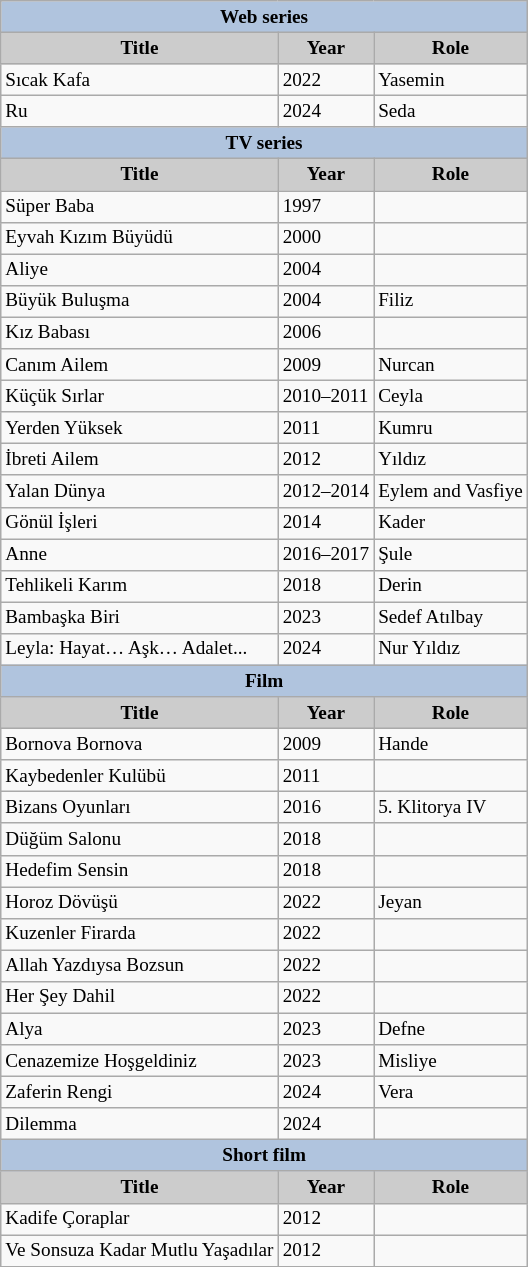<table class="wikitable" style="font-size:80%">
<tr>
<th colspan="3" style="background:LightSteelBlue">Web series</th>
</tr>
<tr>
<th style="background:#CCCCCC">Title</th>
<th style="background:#CCCCCC">Year</th>
<th style="background:#CCCCCC">Role</th>
</tr>
<tr>
<td>Sıcak Kafa</td>
<td>2022</td>
<td>Yasemin</td>
</tr>
<tr>
<td>Ru</td>
<td>2024</td>
<td>Seda</td>
</tr>
<tr>
<th colspan="3" style="background:LightSteelBlue">TV series</th>
</tr>
<tr>
<th style="background:#CCCCCC">Title</th>
<th style="background:#CCCCCC">Year</th>
<th style="background:#CCCCCC">Role</th>
</tr>
<tr>
<td>Süper Baba</td>
<td>1997</td>
<td></td>
</tr>
<tr>
<td>Eyvah Kızım Büyüdü</td>
<td>2000</td>
<td></td>
</tr>
<tr>
<td>Aliye</td>
<td>2004</td>
<td></td>
</tr>
<tr>
<td>Büyük Buluşma</td>
<td>2004</td>
<td>Filiz</td>
</tr>
<tr>
<td>Kız Babası</td>
<td>2006</td>
<td></td>
</tr>
<tr>
<td>Canım Ailem</td>
<td>2009</td>
<td>Nurcan</td>
</tr>
<tr>
<td>Küçük Sırlar</td>
<td>2010–2011</td>
<td>Ceyla</td>
</tr>
<tr>
<td>Yerden Yüksek</td>
<td>2011</td>
<td>Kumru</td>
</tr>
<tr>
<td>İbreti Ailem</td>
<td>2012</td>
<td>Yıldız</td>
</tr>
<tr>
<td>Yalan Dünya</td>
<td>2012–2014</td>
<td>Eylem and Vasfiye</td>
</tr>
<tr>
<td>Gönül İşleri</td>
<td>2014</td>
<td>Kader</td>
</tr>
<tr>
<td>Anne</td>
<td>2016–2017</td>
<td>Şule</td>
</tr>
<tr>
<td>Tehlikeli Karım</td>
<td>2018</td>
<td>Derin</td>
</tr>
<tr>
<td>Bambaşka Biri</td>
<td>2023</td>
<td>Sedef Atılbay</td>
</tr>
<tr>
<td>Leyla: Hayat… Aşk… Adalet...</td>
<td>2024</td>
<td>Nur Yıldız</td>
</tr>
<tr>
<th colspan="3" style="background:LightSteelBlue">Film</th>
</tr>
<tr>
<th style="background:#CCCCCC">Title</th>
<th style="background:#CCCCCC">Year</th>
<th style="background:#CCCCCC">Role</th>
</tr>
<tr>
<td>Bornova Bornova</td>
<td>2009</td>
<td>Hande</td>
</tr>
<tr>
<td>Kaybedenler Kulübü</td>
<td>2011</td>
<td></td>
</tr>
<tr>
<td>Bizans Oyunları</td>
<td>2016</td>
<td>5. Klitorya IV</td>
</tr>
<tr>
<td>Düğüm Salonu</td>
<td>2018</td>
<td></td>
</tr>
<tr>
<td>Hedefim Sensin</td>
<td>2018</td>
<td></td>
</tr>
<tr>
<td>Horoz Dövüşü</td>
<td>2022</td>
<td>Jeyan</td>
</tr>
<tr>
<td>Kuzenler Firarda</td>
<td>2022</td>
<td></td>
</tr>
<tr>
<td>Allah Yazdıysa Bozsun</td>
<td>2022</td>
<td></td>
</tr>
<tr>
<td>Her Şey Dahil</td>
<td>2022</td>
<td></td>
</tr>
<tr>
<td>Alya</td>
<td>2023</td>
<td>Defne</td>
</tr>
<tr>
<td>Cenazemize Hoşgeldiniz</td>
<td>2023</td>
<td>Misliye</td>
</tr>
<tr>
<td>Zaferin Rengi</td>
<td>2024</td>
<td>Vera</td>
</tr>
<tr>
<td>Dilemma</td>
<td>2024</td>
<td></td>
</tr>
<tr>
<th colspan="3" style="background:LightSteelBlue">Short film</th>
</tr>
<tr>
<th style="background:#CCCCCC">Title</th>
<th style="background:#CCCCCC">Year</th>
<th style="background:#CCCCCC">Role</th>
</tr>
<tr>
<td>Kadife Çoraplar</td>
<td>2012</td>
<td></td>
</tr>
<tr>
<td>Ve Sonsuza Kadar Mutlu Yaşadılar</td>
<td>2012</td>
<td></td>
</tr>
</table>
